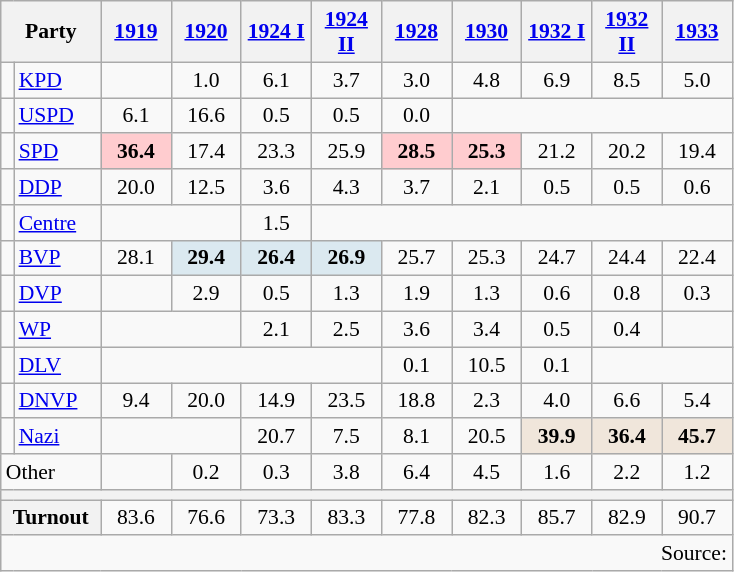<table class=wikitable style="font-size:90%; text-align:center">
<tr>
<th style="width:60px" colspan=2>Party</th>
<th style="width:40px"><a href='#'>1919</a></th>
<th style="width:40px"><a href='#'>1920</a></th>
<th style="width:40px"><a href='#'>1924 I</a></th>
<th style="width:40px"><a href='#'>1924 II</a></th>
<th style="width:40px"><a href='#'>1928</a></th>
<th style="width:40px"><a href='#'>1930</a></th>
<th style="width:40px"><a href='#'>1932 I</a></th>
<th style="width:40px"><a href='#'>1932 II</a></th>
<th style="width:40px"><a href='#'>1933</a></th>
</tr>
<tr>
<td bgcolor=></td>
<td align=left><a href='#'>KPD</a></td>
<td></td>
<td>1.0</td>
<td>6.1</td>
<td>3.7</td>
<td>3.0</td>
<td>4.8</td>
<td>6.9</td>
<td>8.5</td>
<td>5.0</td>
</tr>
<tr>
<td bgcolor=></td>
<td align=left><a href='#'>USPD</a></td>
<td>6.1</td>
<td>16.6</td>
<td>0.5</td>
<td>0.5</td>
<td>0.0</td>
</tr>
<tr>
<td bgcolor=></td>
<td align=left><a href='#'>SPD</a></td>
<td bgcolor=#FFCCCF><strong>36.4</strong></td>
<td>17.4</td>
<td>23.3</td>
<td>25.9</td>
<td bgcolor=#FFCCCF><strong>28.5</strong></td>
<td bgcolor=#FFCCCF><strong>25.3</strong></td>
<td>21.2</td>
<td>20.2</td>
<td>19.4</td>
</tr>
<tr>
<td bgcolor=></td>
<td align=left><a href='#'>DDP</a></td>
<td>20.0</td>
<td>12.5</td>
<td>3.6</td>
<td>4.3</td>
<td>3.7</td>
<td>2.1</td>
<td>0.5</td>
<td>0.5</td>
<td>0.6</td>
</tr>
<tr>
<td bgcolor=></td>
<td align=left><a href='#'>Centre</a></td>
<td colspan=2></td>
<td>1.5</td>
</tr>
<tr>
<td bgcolor=></td>
<td align=left><a href='#'>BVP</a></td>
<td>28.1</td>
<td bgcolor=#DBE9F0><strong>29.4</strong></td>
<td bgcolor=#DBE9F0><strong>26.4</strong></td>
<td bgcolor=#DBE9F0><strong>26.9</strong></td>
<td>25.7</td>
<td>25.3</td>
<td>24.7</td>
<td>24.4</td>
<td>22.4</td>
</tr>
<tr>
<td bgcolor=></td>
<td align=left><a href='#'>DVP</a></td>
<td></td>
<td>2.9</td>
<td>0.5</td>
<td>1.3</td>
<td>1.9</td>
<td>1.3</td>
<td>0.6</td>
<td>0.8</td>
<td>0.3</td>
</tr>
<tr>
<td bgcolor=></td>
<td align=left><a href='#'>WP</a></td>
<td colspan=2></td>
<td>2.1</td>
<td>2.5</td>
<td>3.6</td>
<td>3.4</td>
<td>0.5</td>
<td>0.4</td>
<td></td>
</tr>
<tr>
<td bgcolor=></td>
<td align=left><a href='#'>DLV</a></td>
<td colspan=4></td>
<td>0.1</td>
<td>10.5</td>
<td>0.1</td>
</tr>
<tr>
<td bgcolor=></td>
<td align=left><a href='#'>DNVP</a></td>
<td>9.4</td>
<td>20.0</td>
<td>14.9</td>
<td>23.5</td>
<td>18.8</td>
<td>2.3</td>
<td>4.0</td>
<td>6.6</td>
<td>5.4</td>
</tr>
<tr>
<td bgcolor=></td>
<td align=left><a href='#'>Nazi</a></td>
<td colspan=2></td>
<td>20.7</td>
<td>7.5</td>
<td>8.1</td>
<td>20.5</td>
<td bgcolor=#F0E6DB><strong>39.9</strong></td>
<td bgcolor=#F0E6DB><strong>36.4</strong></td>
<td bgcolor=#F0E6DB><strong>45.7</strong></td>
</tr>
<tr>
<td colspan=2 align=left>Other</td>
<td></td>
<td>0.2</td>
<td>0.3</td>
<td>3.8</td>
<td>6.4</td>
<td>4.5</td>
<td>1.6</td>
<td>2.2</td>
<td>1.2</td>
</tr>
<tr>
<th colspan=11></th>
</tr>
<tr>
<th colspan=2 align=left>Turnout</th>
<td>83.6</td>
<td>76.6</td>
<td>73.3</td>
<td>83.3</td>
<td>77.8</td>
<td>82.3</td>
<td>85.7</td>
<td>82.9</td>
<td>90.7</td>
</tr>
<tr>
<td colspan=11 align=right>Source: </td>
</tr>
</table>
